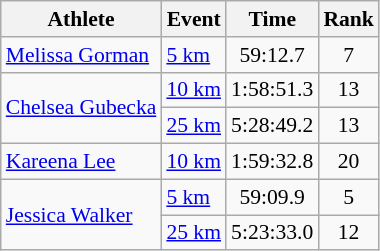<table class="wikitable" style="font-size:90%;">
<tr>
<th>Athlete</th>
<th>Event</th>
<th>Time</th>
<th>Rank</th>
</tr>
<tr align=center>
<td align=left><a href='#'>Melissa Gorman</a></td>
<td align=left><a href='#'>5 km</a></td>
<td>59:12.7</td>
<td>7</td>
</tr>
<tr align=center>
<td align=left rowspan=2><a href='#'>Chelsea Gubecka</a></td>
<td align=left><a href='#'>10 km</a></td>
<td>1:58:51.3</td>
<td>13</td>
</tr>
<tr align=center>
<td align=left><a href='#'>25 km</a></td>
<td>5:28:49.2</td>
<td>13</td>
</tr>
<tr align=center>
<td align=left><a href='#'>Kareena Lee</a></td>
<td align=left><a href='#'>10 km</a></td>
<td>1:59:32.8</td>
<td>20</td>
</tr>
<tr align=center>
<td align=left rowspan=2><a href='#'>Jessica Walker</a></td>
<td align=left><a href='#'>5 km</a></td>
<td>59:09.9</td>
<td>5</td>
</tr>
<tr align=center>
<td align=left><a href='#'>25 km</a></td>
<td>5:23:33.0</td>
<td>12</td>
</tr>
</table>
